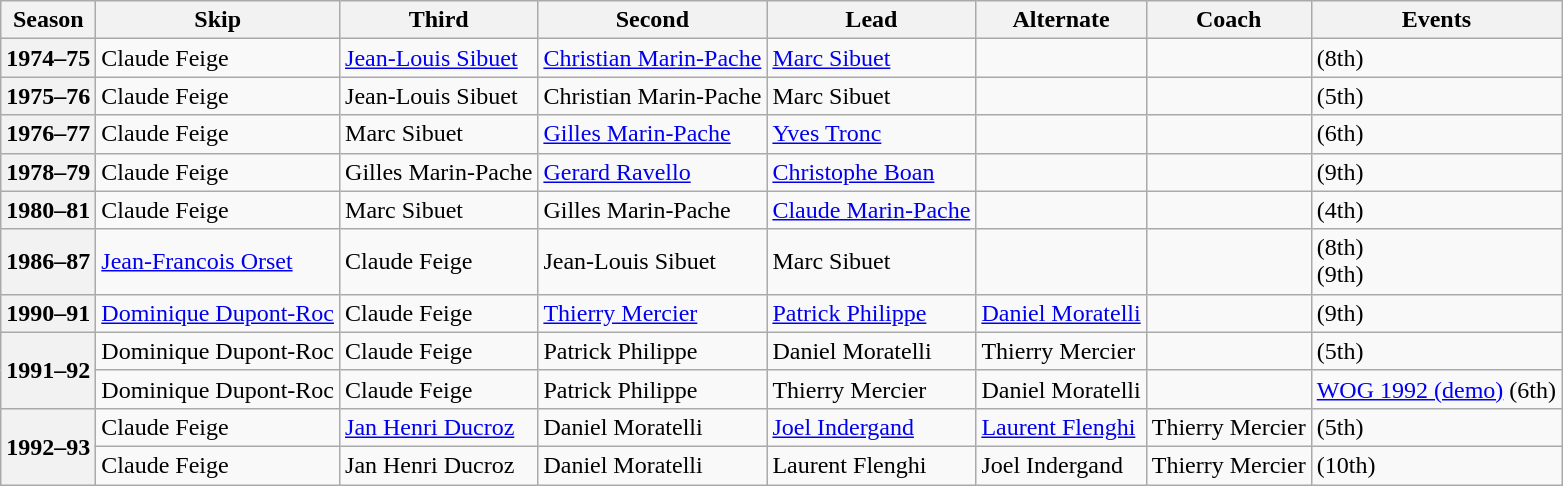<table class="wikitable">
<tr>
<th scope="col">Season</th>
<th scope="col">Skip</th>
<th scope="col">Third</th>
<th scope="col">Second</th>
<th scope="col">Lead</th>
<th scope="col">Alternate</th>
<th scope="col">Coach</th>
<th scope="col">Events</th>
</tr>
<tr>
<th scope="row">1974–75</th>
<td>Claude Feige</td>
<td><a href='#'>Jean-Louis Sibuet</a></td>
<td><a href='#'>Christian Marin-Pache</a></td>
<td><a href='#'>Marc Sibuet</a></td>
<td></td>
<td></td>
<td> (8th)</td>
</tr>
<tr>
<th scope="row">1975–76</th>
<td>Claude Feige</td>
<td>Jean-Louis Sibuet</td>
<td>Christian Marin-Pache</td>
<td>Marc Sibuet</td>
<td></td>
<td></td>
<td> (5th)</td>
</tr>
<tr>
<th scope="row">1976–77</th>
<td>Claude Feige</td>
<td>Marc Sibuet</td>
<td><a href='#'>Gilles Marin-Pache</a></td>
<td><a href='#'>Yves Tronc</a></td>
<td></td>
<td></td>
<td> (6th)</td>
</tr>
<tr>
<th scope="row">1978–79</th>
<td>Claude Feige</td>
<td>Gilles Marin-Pache</td>
<td><a href='#'>Gerard Ravello</a></td>
<td><a href='#'>Christophe Boan</a></td>
<td></td>
<td></td>
<td> (9th)</td>
</tr>
<tr>
<th scope="row">1980–81</th>
<td>Claude Feige</td>
<td>Marc Sibuet</td>
<td>Gilles Marin-Pache</td>
<td><a href='#'>Claude Marin-Pache</a></td>
<td></td>
<td></td>
<td> (4th)</td>
</tr>
<tr>
<th scope="row">1986–87</th>
<td><a href='#'>Jean-Francois Orset</a></td>
<td>Claude Feige</td>
<td>Jean-Louis Sibuet</td>
<td>Marc Sibuet</td>
<td></td>
<td></td>
<td> (8th)<br> (9th)</td>
</tr>
<tr>
<th scope="row">1990–91</th>
<td><a href='#'>Dominique Dupont-Roc</a></td>
<td>Claude Feige</td>
<td><a href='#'>Thierry Mercier</a></td>
<td><a href='#'>Patrick Philippe</a></td>
<td><a href='#'>Daniel Moratelli</a></td>
<td></td>
<td> (9th)</td>
</tr>
<tr>
<th scope="row" rowspan=2>1991–92</th>
<td>Dominique Dupont-Roc</td>
<td>Claude Feige</td>
<td>Patrick Philippe</td>
<td>Daniel Moratelli</td>
<td>Thierry Mercier</td>
<td></td>
<td> (5th)</td>
</tr>
<tr>
<td>Dominique Dupont-Roc</td>
<td>Claude Feige</td>
<td>Patrick Philippe</td>
<td>Thierry Mercier</td>
<td>Daniel Moratelli</td>
<td></td>
<td><a href='#'>WOG 1992 (demo)</a> (6th)</td>
</tr>
<tr>
<th scope="row" rowspan=2>1992–93</th>
<td>Claude Feige</td>
<td><a href='#'>Jan Henri Ducroz</a></td>
<td>Daniel Moratelli</td>
<td><a href='#'>Joel Indergand</a></td>
<td><a href='#'>Laurent Flenghi</a></td>
<td>Thierry Mercier</td>
<td> (5th)</td>
</tr>
<tr>
<td>Claude Feige</td>
<td>Jan Henri Ducroz</td>
<td>Daniel Moratelli</td>
<td>Laurent Flenghi</td>
<td>Joel Indergand</td>
<td>Thierry Mercier</td>
<td> (10th)</td>
</tr>
</table>
